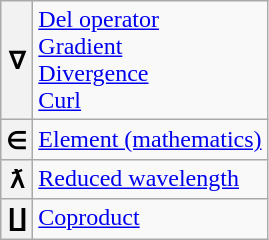<table class="wikitable">
<tr>
<th>∇</th>
<td><a href='#'>Del operator</a><br><a href='#'>Gradient</a><br><a href='#'>Divergence</a><br><a href='#'>Curl</a></td>
</tr>
<tr>
<th>∈</th>
<td><a href='#'>Element (mathematics)</a></td>
</tr>
<tr>
<th>ƛ</th>
<td><a href='#'>Reduced wavelength</a></td>
</tr>
<tr style="vertical-align:top;">
<th>∐</th>
<td><a href='#'>Coproduct</a></td>
</tr>
</table>
